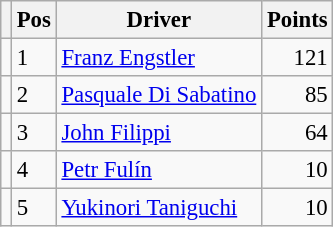<table class="wikitable" style="font-size: 95%;">
<tr>
<th></th>
<th>Pos</th>
<th>Driver</th>
<th>Points</th>
</tr>
<tr>
<td align="left"></td>
<td>1</td>
<td> <a href='#'>Franz Engstler</a></td>
<td align="right">121</td>
</tr>
<tr>
<td align="left"></td>
<td>2</td>
<td> <a href='#'>Pasquale Di Sabatino</a></td>
<td align="right">85</td>
</tr>
<tr>
<td align="left"></td>
<td>3</td>
<td> <a href='#'>John Filippi</a></td>
<td align="right">64</td>
</tr>
<tr>
<td align="left"></td>
<td>4</td>
<td> <a href='#'>Petr Fulín</a></td>
<td align="right">10</td>
</tr>
<tr>
<td align="left"></td>
<td>5</td>
<td> <a href='#'>Yukinori Taniguchi</a></td>
<td align="right">10</td>
</tr>
</table>
